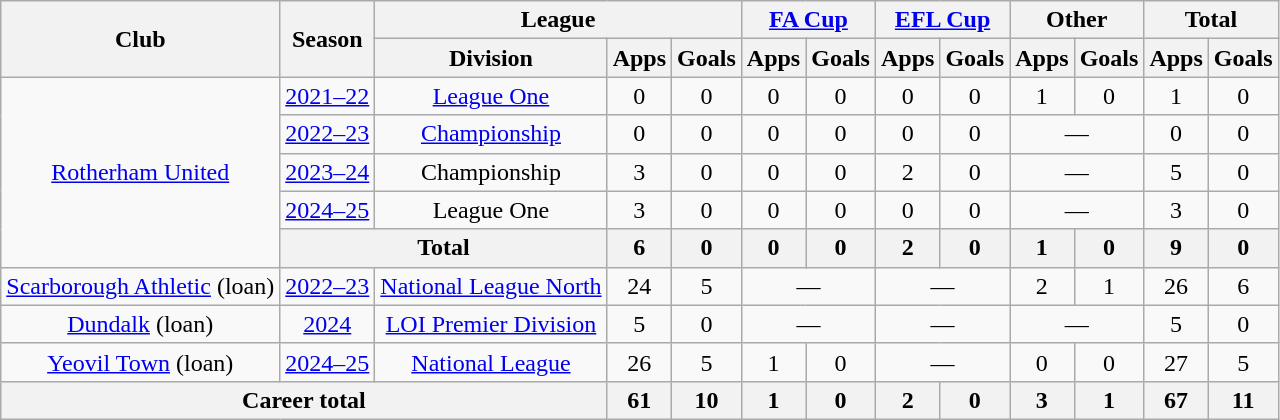<table class=wikitable style="text-align: center">
<tr>
<th rowspan=2>Club</th>
<th rowspan=2>Season</th>
<th colspan=3>League</th>
<th colspan=2><a href='#'>FA Cup</a></th>
<th colspan=2><a href='#'>EFL Cup</a></th>
<th colspan=2>Other</th>
<th colspan=2>Total</th>
</tr>
<tr>
<th>Division</th>
<th>Apps</th>
<th>Goals</th>
<th>Apps</th>
<th>Goals</th>
<th>Apps</th>
<th>Goals</th>
<th>Apps</th>
<th>Goals</th>
<th>Apps</th>
<th>Goals</th>
</tr>
<tr>
<td rowspan=5><a href='#'>Rotherham United</a></td>
<td><a href='#'>2021–22</a></td>
<td><a href='#'>League One</a></td>
<td>0</td>
<td>0</td>
<td>0</td>
<td>0</td>
<td>0</td>
<td>0</td>
<td>1</td>
<td>0</td>
<td>1</td>
<td>0</td>
</tr>
<tr>
<td><a href='#'>2022–23</a></td>
<td><a href='#'>Championship</a></td>
<td>0</td>
<td>0</td>
<td>0</td>
<td>0</td>
<td>0</td>
<td>0</td>
<td colspan=2>—</td>
<td>0</td>
<td>0</td>
</tr>
<tr>
<td><a href='#'>2023–24</a></td>
<td>Championship</td>
<td>3</td>
<td>0</td>
<td>0</td>
<td>0</td>
<td>2</td>
<td>0</td>
<td colspan=2>—</td>
<td>5</td>
<td>0</td>
</tr>
<tr>
<td><a href='#'>2024–25</a></td>
<td>League One</td>
<td>3</td>
<td>0</td>
<td>0</td>
<td>0</td>
<td>0</td>
<td>0</td>
<td colspan=2>—</td>
<td>3</td>
<td>0</td>
</tr>
<tr>
<th colspan=2>Total</th>
<th>6</th>
<th>0</th>
<th>0</th>
<th>0</th>
<th>2</th>
<th>0</th>
<th>1</th>
<th>0</th>
<th>9</th>
<th>0</th>
</tr>
<tr>
<td><a href='#'>Scarborough Athletic</a> (loan)</td>
<td><a href='#'>2022–23</a></td>
<td><a href='#'>National League North</a></td>
<td>24</td>
<td>5</td>
<td colspan=2>—</td>
<td colspan=2>—</td>
<td>2</td>
<td>1</td>
<td>26</td>
<td>6</td>
</tr>
<tr>
<td><a href='#'>Dundalk</a> (loan)</td>
<td><a href='#'>2024</a></td>
<td><a href='#'>LOI Premier Division</a></td>
<td>5</td>
<td>0</td>
<td colspan=2>—</td>
<td colspan=2>—</td>
<td colspan=2>—</td>
<td>5</td>
<td>0</td>
</tr>
<tr>
<td><a href='#'>Yeovil Town</a> (loan)</td>
<td><a href='#'>2024–25</a></td>
<td><a href='#'>National League</a></td>
<td>26</td>
<td>5</td>
<td>1</td>
<td>0</td>
<td colspan=2>—</td>
<td>0</td>
<td>0</td>
<td>27</td>
<td>5</td>
</tr>
<tr>
<th colspan=3>Career total</th>
<th>61</th>
<th>10</th>
<th>1</th>
<th>0</th>
<th>2</th>
<th>0</th>
<th>3</th>
<th>1</th>
<th>67</th>
<th>11</th>
</tr>
</table>
